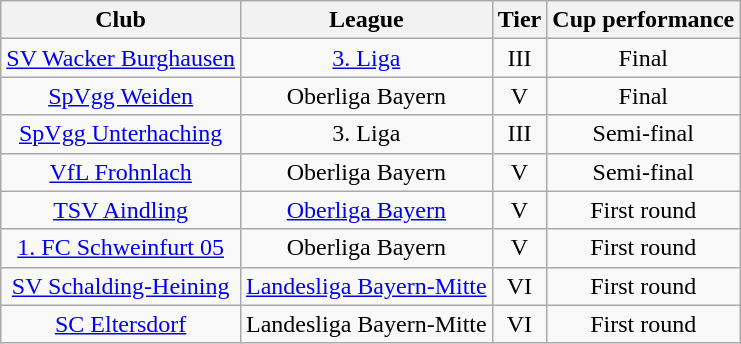<table class="wikitable">
<tr>
<th>Club</th>
<th>League</th>
<th>Tier</th>
<th>Cup performance</th>
</tr>
<tr align="center">
<td><a href='#'>SV Wacker Burghausen</a></td>
<td><a href='#'>3. Liga</a></td>
<td>III</td>
<td>Final</td>
</tr>
<tr align="center">
<td><a href='#'>SpVgg Weiden</a></td>
<td>Oberliga Bayern</td>
<td>V</td>
<td>Final</td>
</tr>
<tr align="center">
<td><a href='#'>SpVgg Unterhaching</a></td>
<td>3. Liga</td>
<td>III</td>
<td>Semi-final</td>
</tr>
<tr align="center">
<td><a href='#'>VfL Frohnlach</a></td>
<td>Oberliga Bayern</td>
<td>V</td>
<td>Semi-final</td>
</tr>
<tr align="center">
<td><a href='#'>TSV Aindling</a></td>
<td><a href='#'>Oberliga Bayern</a></td>
<td>V</td>
<td>First round</td>
</tr>
<tr align="center">
<td><a href='#'>1. FC Schweinfurt 05</a></td>
<td>Oberliga Bayern</td>
<td>V</td>
<td>First round</td>
</tr>
<tr align="center">
<td><a href='#'>SV Schalding-Heining</a></td>
<td><a href='#'>Landesliga Bayern-Mitte</a></td>
<td>VI</td>
<td>First round</td>
</tr>
<tr align="center">
<td><a href='#'>SC Eltersdorf</a></td>
<td>Landesliga Bayern-Mitte</td>
<td>VI</td>
<td>First round</td>
</tr>
</table>
